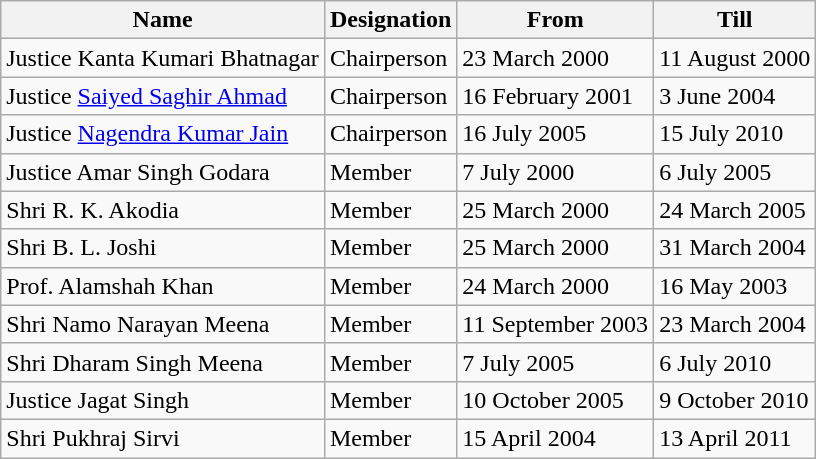<table class="wikitable">
<tr>
<th>Name</th>
<th>Designation</th>
<th>From</th>
<th>Till</th>
</tr>
<tr>
<td>Justice Kanta Kumari Bhatnagar</td>
<td>Chairperson</td>
<td>23 March 2000</td>
<td>11 August 2000</td>
</tr>
<tr>
<td>Justice <a href='#'>Saiyed Saghir Ahmad</a></td>
<td>Chairperson</td>
<td>16 February 2001</td>
<td>3 June 2004</td>
</tr>
<tr>
<td>Justice <a href='#'>Nagendra Kumar Jain</a></td>
<td>Chairperson</td>
<td>16 July 2005</td>
<td>15 July 2010</td>
</tr>
<tr>
<td>Justice Amar Singh Godara</td>
<td>Member</td>
<td>7 July 2000</td>
<td>6 July 2005</td>
</tr>
<tr>
<td>Shri R. K. Akodia</td>
<td>Member</td>
<td>25 March 2000</td>
<td>24 March 2005</td>
</tr>
<tr>
<td>Shri B. L. Joshi</td>
<td>Member</td>
<td>25 March 2000</td>
<td>31 March 2004</td>
</tr>
<tr>
<td>Prof. Alamshah Khan</td>
<td>Member</td>
<td>24 March 2000</td>
<td>16 May 2003</td>
</tr>
<tr>
<td>Shri Namo Narayan Meena</td>
<td>Member</td>
<td>11 September 2003</td>
<td>23 March 2004</td>
</tr>
<tr>
<td>Shri Dharam Singh Meena</td>
<td>Member</td>
<td>7 July 2005</td>
<td>6 July 2010</td>
</tr>
<tr>
<td>Justice Jagat Singh</td>
<td>Member</td>
<td>10 October 2005</td>
<td>9 October 2010</td>
</tr>
<tr>
<td>Shri Pukhraj Sirvi</td>
<td>Member</td>
<td>15 April 2004</td>
<td>13 April 2011</td>
</tr>
</table>
